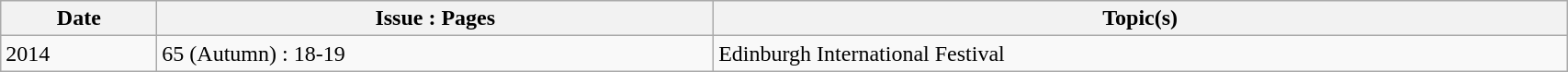<table class='wikitable sortable' width='90%'>
<tr>
<th>Date</th>
<th>Issue : Pages</th>
<th>Topic(s)</th>
</tr>
<tr>
<td>2014</td>
<td>65 (Autumn) : 18-19</td>
<td>Edinburgh International Festival</td>
</tr>
</table>
